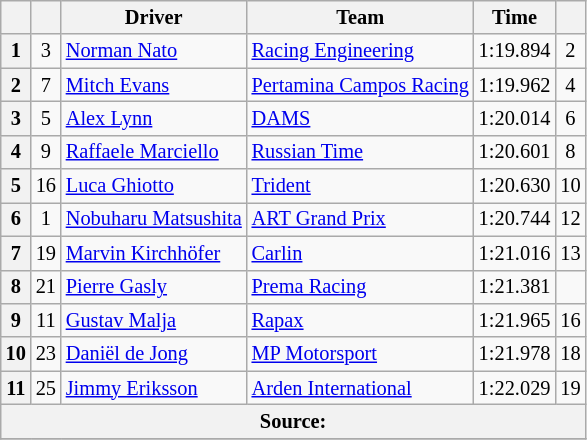<table class="wikitable sortable" style="font-size:85%">
<tr>
<th scope="col"></th>
<th scope="col"></th>
<th scope="col">Driver</th>
<th scope="col">Team</th>
<th scope="col">Time</th>
<th scope="col"></th>
</tr>
<tr>
<th scope="row">1</th>
<td align="center">3</td>
<td data-sort-value="NAT"> <a href='#'>Norman Nato</a></td>
<td><a href='#'>Racing Engineering</a></td>
<td>1:19.894</td>
<td align="center">2</td>
</tr>
<tr>
<th scope="row">2</th>
<td align="center">7</td>
<td data-sort-value="EVA"> <a href='#'>Mitch Evans</a></td>
<td><a href='#'>Pertamina Campos Racing</a></td>
<td>1:19.962</td>
<td align="center">4</td>
</tr>
<tr>
<th scope="row">3</th>
<td align="center">5</td>
<td data-sort-value="LYN"> <a href='#'>Alex Lynn</a></td>
<td><a href='#'>DAMS</a></td>
<td>1:20.014</td>
<td align="center">6</td>
</tr>
<tr>
<th scope="row">4</th>
<td align="center">9</td>
<td data-sort-value="MAR"> <a href='#'>Raffaele Marciello</a></td>
<td><a href='#'>Russian Time</a></td>
<td>1:20.601</td>
<td align="center">8</td>
</tr>
<tr>
<th scope="row">5</th>
<td align="center">16</td>
<td data-sort-value="GHI"> <a href='#'>Luca Ghiotto</a></td>
<td><a href='#'>Trident</a></td>
<td>1:20.630</td>
<td align="center">10</td>
</tr>
<tr>
<th scope="row">6</th>
<td align="center">1</td>
<td data-sort-value="MAT"> <a href='#'>Nobuharu Matsushita</a></td>
<td><a href='#'>ART Grand Prix</a></td>
<td>1:20.744</td>
<td align="center">12</td>
</tr>
<tr>
<th scope="row">7</th>
<td align="center">19</td>
<td data-sort-value="KIR"> <a href='#'>Marvin Kirchhöfer</a></td>
<td><a href='#'>Carlin</a></td>
<td>1:21.016</td>
<td align="center">13</td>
</tr>
<tr>
<th scope="row">8</th>
<td align="center">21</td>
<td data-sort-value="GAS"> <a href='#'>Pierre Gasly</a></td>
<td><a href='#'>Prema Racing</a></td>
<td>1:21.381</td>
<td align="center" data-sort-value="21"></td>
</tr>
<tr>
<th scope="row">9</th>
<td align="center">11</td>
<td data-sort-value="MAJ"> <a href='#'>Gustav Malja</a></td>
<td><a href='#'>Rapax</a></td>
<td>1:21.965</td>
<td align="center">16</td>
</tr>
<tr>
<th scope="row">10</th>
<td align="center">23</td>
<td data-sort-value="DEJ"> <a href='#'>Daniël de Jong</a></td>
<td><a href='#'>MP Motorsport</a></td>
<td>1:21.978</td>
<td align="center">18</td>
</tr>
<tr>
<th scope="row">11</th>
<td align="center">25</td>
<td data-sort-value="ERI"> <a href='#'>Jimmy Eriksson</a></td>
<td><a href='#'>Arden International</a></td>
<td>1:22.029</td>
<td align="center">19</td>
</tr>
<tr class="sortbottom">
<th colspan="6">Source:</th>
</tr>
<tr>
</tr>
</table>
